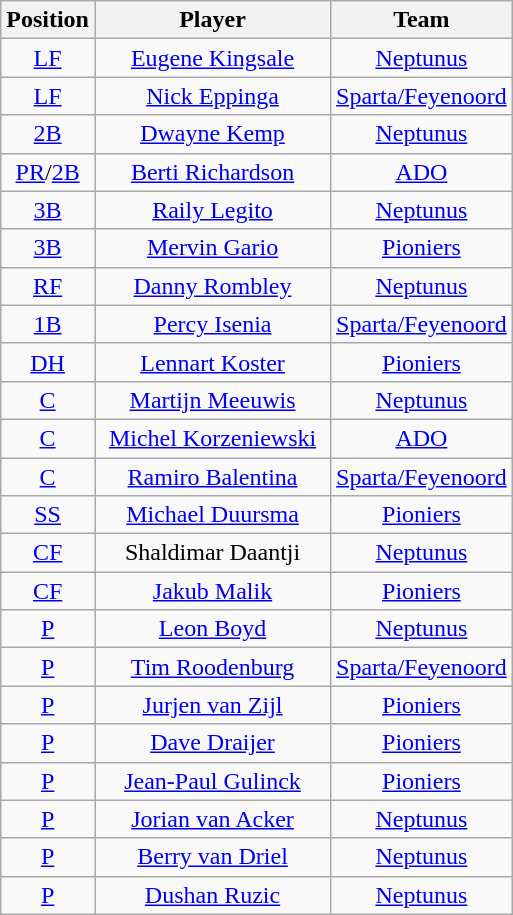<table class="wikitable sortable" style="font-size: 100%; text-align:center;">
<tr>
<th>Position</th>
<th width="150">Player</th>
<th width="100">Team</th>
</tr>
<tr>
<td><a href='#'>LF</a></td>
<td><a href='#'>Eugene Kingsale</a></td>
<td><a href='#'>Neptunus</a></td>
</tr>
<tr>
<td><a href='#'>LF</a></td>
<td><a href='#'>Nick Eppinga</a></td>
<td><a href='#'>Sparta/Feyenoord</a></td>
</tr>
<tr>
<td><a href='#'>2B</a></td>
<td><a href='#'>Dwayne Kemp</a></td>
<td><a href='#'>Neptunus</a></td>
</tr>
<tr>
<td><a href='#'>PR</a>/<a href='#'>2B</a></td>
<td><a href='#'>Berti Richardson</a></td>
<td><a href='#'>ADO</a></td>
</tr>
<tr>
<td><a href='#'>3B</a></td>
<td><a href='#'>Raily Legito</a></td>
<td><a href='#'>Neptunus</a></td>
</tr>
<tr>
<td><a href='#'>3B</a></td>
<td><a href='#'>Mervin Gario</a></td>
<td><a href='#'>Pioniers</a></td>
</tr>
<tr>
<td><a href='#'>RF</a></td>
<td><a href='#'>Danny Rombley</a></td>
<td><a href='#'>Neptunus</a></td>
</tr>
<tr>
<td><a href='#'>1B</a></td>
<td><a href='#'>Percy Isenia</a></td>
<td><a href='#'>Sparta/Feyenoord</a></td>
</tr>
<tr>
<td><a href='#'>DH</a></td>
<td><a href='#'>Lennart Koster</a></td>
<td><a href='#'>Pioniers</a></td>
</tr>
<tr>
<td><a href='#'>C</a></td>
<td><a href='#'>Martijn Meeuwis</a></td>
<td><a href='#'>Neptunus</a></td>
</tr>
<tr>
<td><a href='#'>C</a></td>
<td><a href='#'>Michel Korzeniewski</a></td>
<td><a href='#'>ADO</a></td>
</tr>
<tr>
<td><a href='#'>C</a></td>
<td><a href='#'>Ramiro Balentina</a></td>
<td><a href='#'>Sparta/Feyenoord</a></td>
</tr>
<tr>
<td><a href='#'>SS</a></td>
<td><a href='#'>Michael Duursma</a></td>
<td><a href='#'>Pioniers</a></td>
</tr>
<tr>
<td><a href='#'>CF</a></td>
<td>Shaldimar Daantji</td>
<td><a href='#'>Neptunus</a></td>
</tr>
<tr>
<td><a href='#'>CF</a></td>
<td><a href='#'>Jakub Malik</a></td>
<td><a href='#'>Pioniers</a></td>
</tr>
<tr>
<td><a href='#'>P</a></td>
<td><a href='#'>Leon Boyd</a></td>
<td><a href='#'>Neptunus</a></td>
</tr>
<tr>
<td><a href='#'>P</a></td>
<td><a href='#'>Tim Roodenburg</a></td>
<td><a href='#'>Sparta/Feyenoord</a></td>
</tr>
<tr>
<td><a href='#'>P</a></td>
<td><a href='#'>Jurjen van Zijl</a></td>
<td><a href='#'>Pioniers</a></td>
</tr>
<tr>
<td><a href='#'>P</a></td>
<td><a href='#'>Dave Draijer</a></td>
<td><a href='#'>Pioniers</a></td>
</tr>
<tr>
<td><a href='#'>P</a></td>
<td><a href='#'>Jean-Paul Gulinck</a></td>
<td><a href='#'>Pioniers</a></td>
</tr>
<tr>
<td><a href='#'>P</a></td>
<td><a href='#'>Jorian van Acker</a></td>
<td><a href='#'>Neptunus</a></td>
</tr>
<tr>
<td><a href='#'>P</a></td>
<td><a href='#'>Berry van Driel</a></td>
<td><a href='#'>Neptunus</a></td>
</tr>
<tr>
<td><a href='#'>P</a></td>
<td><a href='#'>Dushan Ruzic</a></td>
<td><a href='#'>Neptunus</a></td>
</tr>
</table>
